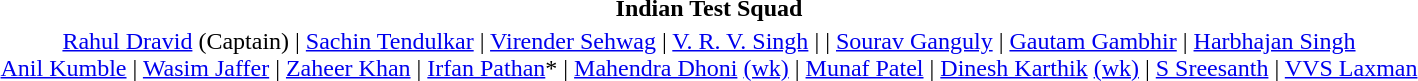<table style="margin:0 auto;" id=toc>
<tr>
<td align=center><strong>Indian Test Squad</strong></td>
<td></td>
</tr>
<tr>
<td align=center><a href='#'>Rahul Dravid</a> (Captain) | <a href='#'>Sachin Tendulkar</a> | <a href='#'>Virender Sehwag</a> | <a href='#'>V. R. V. Singh</a> | | <a href='#'>Sourav Ganguly</a> | <a href='#'>Gautam Gambhir</a> | <a href='#'>Harbhajan Singh</a><br><a href='#'>Anil Kumble</a> | <a href='#'>Wasim Jaffer</a> | <a href='#'>Zaheer Khan</a> | <a href='#'>Irfan Pathan</a>* | <a href='#'>Mahendra Dhoni</a> <a href='#'>(wk)</a> | <a href='#'>Munaf Patel</a> | <a href='#'>Dinesh Karthik</a> <a href='#'>(wk)</a> | <a href='#'>S Sreesanth</a> | <a href='#'>VVS Laxman</a></td>
</tr>
<tr>
</tr>
</table>
